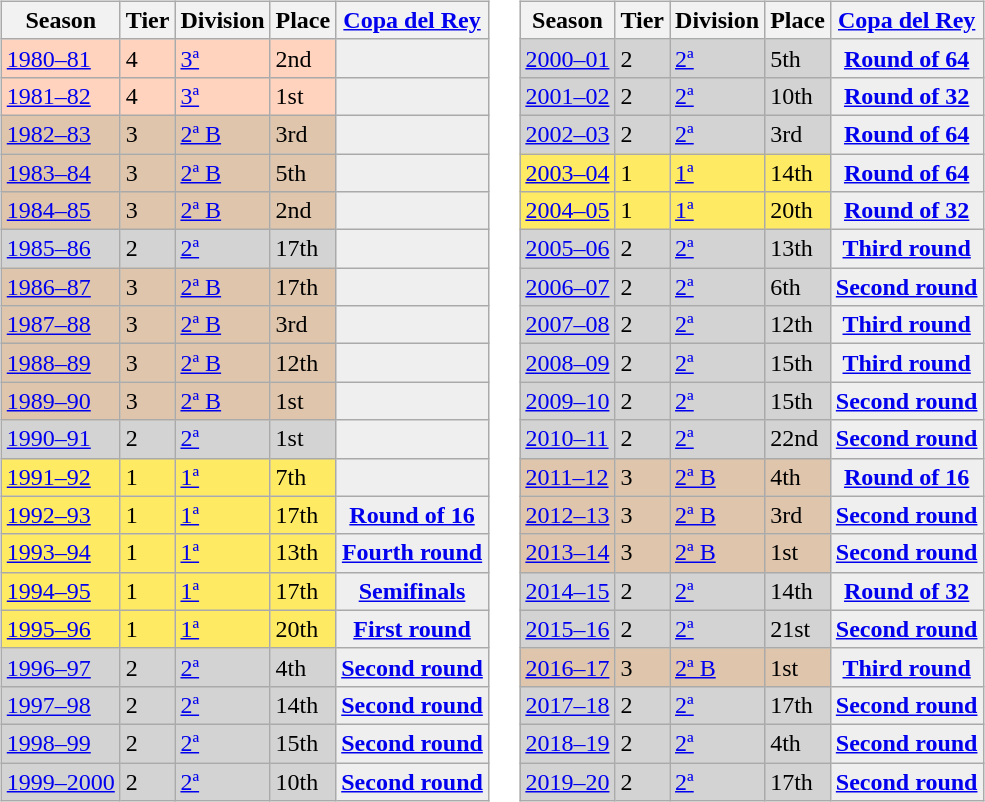<table>
<tr>
<td style="vertical-align:top;"><br><table class="wikitable">
<tr style="background:#f0f6fa;">
<th>Season</th>
<th>Tier</th>
<th>Division</th>
<th>Place</th>
<th><a href='#'>Copa del Rey</a></th>
</tr>
<tr>
<td style="background:#FFD3BD;"><a href='#'>1980–81</a></td>
<td style="background:#FFD3BD;">4</td>
<td style="background:#FFD3BD;"><a href='#'>3ª</a></td>
<td style="background:#FFD3BD;">2nd</td>
<th style="background:#efefef;"></th>
</tr>
<tr>
<td style="background:#FFD3BD;"><a href='#'>1981–82</a></td>
<td style="background:#FFD3BD;">4</td>
<td style="background:#FFD3BD;"><a href='#'>3ª</a></td>
<td style="background:#FFD3BD;">1st</td>
<th style="background:#efefef;"></th>
</tr>
<tr>
<td style="background:#DEC5AB;"><a href='#'>1982–83</a></td>
<td style="background:#DEC5AB;">3</td>
<td style="background:#DEC5AB;"><a href='#'>2ª B</a></td>
<td style="background:#DEC5AB;">3rd</td>
<th style="background:#efefef;"></th>
</tr>
<tr>
<td style="background:#DEC5AB;"><a href='#'>1983–84</a></td>
<td style="background:#DEC5AB;">3</td>
<td style="background:#DEC5AB;"><a href='#'>2ª B</a></td>
<td style="background:#DEC5AB;">5th</td>
<th style="background:#efefef;"></th>
</tr>
<tr>
<td style="background:#DEC5AB;"><a href='#'>1984–85</a></td>
<td style="background:#DEC5AB;">3</td>
<td style="background:#DEC5AB;"><a href='#'>2ª B</a></td>
<td style="background:#DEC5AB;">2nd</td>
<th style="background:#efefef;"></th>
</tr>
<tr>
<td style="background:#D3D3D3;"><a href='#'>1985–86</a></td>
<td style="background:#D3D3D3;">2</td>
<td style="background:#D3D3D3;"><a href='#'>2ª</a></td>
<td style="background:#D3D3D3;">17th</td>
<th style="background:#efefef;"></th>
</tr>
<tr>
<td style="background:#DEC5AB;"><a href='#'>1986–87</a></td>
<td style="background:#DEC5AB;">3</td>
<td style="background:#DEC5AB;"><a href='#'>2ª B</a></td>
<td style="background:#DEC5AB;">17th</td>
<th style="background:#efefef;"></th>
</tr>
<tr>
<td style="background:#DEC5AB;"><a href='#'>1987–88</a></td>
<td style="background:#DEC5AB;">3</td>
<td style="background:#DEC5AB;"><a href='#'>2ª B</a></td>
<td style="background:#DEC5AB;">3rd</td>
<th style="background:#efefef;"></th>
</tr>
<tr>
<td style="background:#DEC5AB;"><a href='#'>1988–89</a></td>
<td style="background:#DEC5AB;">3</td>
<td style="background:#DEC5AB;"><a href='#'>2ª B</a></td>
<td style="background:#DEC5AB;">12th</td>
<th style="background:#efefef;"></th>
</tr>
<tr>
<td style="background:#DEC5AB;"><a href='#'>1989–90</a></td>
<td style="background:#DEC5AB;">3</td>
<td style="background:#DEC5AB;"><a href='#'>2ª B</a></td>
<td style="background:#DEC5AB;">1st</td>
<th style="background:#efefef;"></th>
</tr>
<tr>
<td style="background:#D3D3D3;"><a href='#'>1990–91</a></td>
<td style="background:#D3D3D3;">2</td>
<td style="background:#D3D3D3;"><a href='#'>2ª</a></td>
<td style="background:#D3D3D3;">1st</td>
<th style="background:#efefef;"></th>
</tr>
<tr>
<td style="background:#FFEA64;"><a href='#'>1991–92</a></td>
<td style="background:#FFEA64;">1</td>
<td style="background:#FFEA64;"><a href='#'>1ª</a></td>
<td style="background:#FFEA64;">7th</td>
<th style="background:#efefef;"></th>
</tr>
<tr>
<td style="background:#FFEA64;"><a href='#'>1992–93</a></td>
<td style="background:#FFEA64;">1</td>
<td style="background:#FFEA64;"><a href='#'>1ª</a></td>
<td style="background:#FFEA64;">17th</td>
<th style="background:#efefef;"><a href='#'>Round of 16</a></th>
</tr>
<tr>
<td style="background:#FFEA64;"><a href='#'>1993–94</a></td>
<td style="background:#FFEA64;">1</td>
<td style="background:#FFEA64;"><a href='#'>1ª</a></td>
<td style="background:#FFEA64;">13th</td>
<th style="background:#efefef;"><a href='#'>Fourth round</a></th>
</tr>
<tr>
<td style="background:#FFEA64;"><a href='#'>1994–95</a></td>
<td style="background:#FFEA64;">1</td>
<td style="background:#FFEA64;"><a href='#'>1ª</a></td>
<td style="background:#FFEA64;">17th</td>
<th style="background:#efefef;"><a href='#'>Semifinals</a></th>
</tr>
<tr>
<td style="background:#FFEA64;"><a href='#'>1995–96</a></td>
<td style="background:#FFEA64;">1</td>
<td style="background:#FFEA64;"><a href='#'>1ª</a></td>
<td style="background:#FFEA64;">20th</td>
<th style="background:#efefef;"><a href='#'>First round</a></th>
</tr>
<tr>
<td style="background:#D3D3D3;"><a href='#'>1996–97</a></td>
<td style="background:#D3D3D3;">2</td>
<td style="background:#D3D3D3;"><a href='#'>2ª</a></td>
<td style="background:#D3D3D3;">4th</td>
<th style="background:#efefef;"><a href='#'>Second round</a></th>
</tr>
<tr>
<td style="background:#D3D3D3;"><a href='#'>1997–98</a></td>
<td style="background:#D3D3D3;">2</td>
<td style="background:#D3D3D3;"><a href='#'>2ª</a></td>
<td style="background:#D3D3D3;">14th</td>
<th style="background:#efefef;"><a href='#'>Second round</a></th>
</tr>
<tr>
<td style="background:#D3D3D3;"><a href='#'>1998–99</a></td>
<td style="background:#D3D3D3;">2</td>
<td style="background:#D3D3D3;"><a href='#'>2ª</a></td>
<td style="background:#D3D3D3;">15th</td>
<th style="background:#efefef;"><a href='#'>Second round</a></th>
</tr>
<tr>
<td style="background:#D3D3D3;"><a href='#'>1999–2000</a></td>
<td style="background:#D3D3D3;">2</td>
<td style="background:#D3D3D3;"><a href='#'>2ª</a></td>
<td style="background:#D3D3D3;">10th</td>
<th style="background:#efefef;"><a href='#'>Second round</a></th>
</tr>
</table>
</td>
<td style="vertical-align:top;"><br><table class="wikitable">
<tr style="background:#f0f6fa;">
<th>Season</th>
<th>Tier</th>
<th>Division</th>
<th>Place</th>
<th><a href='#'>Copa del Rey</a></th>
</tr>
<tr>
<td style="background:#D3D3D3;"><a href='#'>2000–01</a></td>
<td style="background:#D3D3D3;">2</td>
<td style="background:#D3D3D3;"><a href='#'>2ª</a></td>
<td style="background:#D3D3D3;">5th</td>
<th style="background:#efefef;"><a href='#'>Round of 64</a></th>
</tr>
<tr>
<td style="background:#D3D3D3;"><a href='#'>2001–02</a></td>
<td style="background:#D3D3D3;">2</td>
<td style="background:#D3D3D3;"><a href='#'>2ª</a></td>
<td style="background:#D3D3D3;">10th</td>
<th style="background:#efefef;"><a href='#'>Round of 32</a></th>
</tr>
<tr>
<td style="background:#D3D3D3;"><a href='#'>2002–03</a></td>
<td style="background:#D3D3D3;">2</td>
<td style="background:#D3D3D3;"><a href='#'>2ª</a></td>
<td style="background:#D3D3D3;">3rd</td>
<th style="background:#efefef;"><a href='#'>Round of 64</a></th>
</tr>
<tr>
<td style="background:#FFEA64;"><a href='#'>2003–04</a></td>
<td style="background:#FFEA64;">1</td>
<td style="background:#FFEA64;"><a href='#'>1ª</a></td>
<td style="background:#FFEA64;">14th</td>
<th style="background:#efefef;"><a href='#'>Round of 64</a></th>
</tr>
<tr>
<td style="background:#FFEA64;"><a href='#'>2004–05</a></td>
<td style="background:#FFEA64;">1</td>
<td style="background:#FFEA64;"><a href='#'>1ª</a></td>
<td style="background:#FFEA64;">20th</td>
<th style="background:#efefef;"><a href='#'>Round of 32</a></th>
</tr>
<tr>
<td style="background:#D3D3D3;"><a href='#'>2005–06</a></td>
<td style="background:#D3D3D3;">2</td>
<td style="background:#D3D3D3;"><a href='#'>2ª</a></td>
<td style="background:#D3D3D3;">13th</td>
<th style="background:#efefef;"><a href='#'>Third round</a></th>
</tr>
<tr>
<td style="background:#D3D3D3;"><a href='#'>2006–07</a></td>
<td style="background:#D3D3D3;">2</td>
<td style="background:#D3D3D3;"><a href='#'>2ª</a></td>
<td style="background:#D3D3D3;">6th</td>
<th style="background:#efefef;"><a href='#'>Second round</a></th>
</tr>
<tr>
<td style="background:#D3D3D3;"><a href='#'>2007–08</a></td>
<td style="background:#D3D3D3;">2</td>
<td style="background:#D3D3D3;"><a href='#'>2ª</a></td>
<td style="background:#D3D3D3;">12th</td>
<th style="background:#efefef;"><a href='#'>Third round</a></th>
</tr>
<tr>
<td style="background:#D3D3D3;"><a href='#'>2008–09</a></td>
<td style="background:#D3D3D3;">2</td>
<td style="background:#D3D3D3;"><a href='#'>2ª</a></td>
<td style="background:#D3D3D3;">15th</td>
<th style="background:#efefef;"><a href='#'>Third round</a></th>
</tr>
<tr>
<td style="background:#D3D3D3;"><a href='#'>2009–10</a></td>
<td style="background:#D3D3D3;">2</td>
<td style="background:#D3D3D3;"><a href='#'>2ª</a></td>
<td style="background:#D3D3D3;">15th</td>
<th style="background:#efefef;"><a href='#'>Second round</a></th>
</tr>
<tr>
<td style="background:#D3D3D3;"><a href='#'>2010–11</a></td>
<td style="background:#D3D3D3;">2</td>
<td style="background:#D3D3D3;"><a href='#'>2ª</a></td>
<td style="background:#D3D3D3;">22nd</td>
<th style="background:#efefef;"><a href='#'>Second round</a></th>
</tr>
<tr>
<td style="background:#DEC5AB;"><a href='#'>2011–12</a></td>
<td style="background:#DEC5AB;">3</td>
<td style="background:#DEC5AB;"><a href='#'>2ª B</a></td>
<td style="background:#DEC5AB;">4th</td>
<th style="background:#efefef;"><a href='#'>Round of 16</a></th>
</tr>
<tr>
<td style="background:#DEC5AB;"><a href='#'>2012–13</a></td>
<td style="background:#DEC5AB;">3</td>
<td style="background:#DEC5AB;"><a href='#'>2ª B</a></td>
<td style="background:#DEC5AB;">3rd</td>
<th style="background:#efefef;"><a href='#'>Second round</a></th>
</tr>
<tr>
<td style="background:#DEC5AB;"><a href='#'>2013–14</a></td>
<td style="background:#DEC5AB;">3</td>
<td style="background:#DEC5AB;"><a href='#'>2ª B</a></td>
<td style="background:#DEC5AB;">1st</td>
<th style="background:#efefef;"><a href='#'>Second round</a></th>
</tr>
<tr>
<td style="background:#D3D3D3;"><a href='#'>2014–15</a></td>
<td style="background:#D3D3D3;">2</td>
<td style="background:#D3D3D3;"><a href='#'>2ª</a></td>
<td style="background:#D3D3D3;">14th</td>
<th style="background:#efefef;"><a href='#'>Round of 32</a></th>
</tr>
<tr>
<td style="background:#D3D3D3;"><a href='#'>2015–16</a></td>
<td style="background:#D3D3D3;">2</td>
<td style="background:#D3D3D3;"><a href='#'>2ª</a></td>
<td style="background:#D3D3D3;">21st</td>
<th style="background:#efefef;"><a href='#'>Second round</a></th>
</tr>
<tr>
<td style="background:#DEC5AB;"><a href='#'>2016–17</a></td>
<td style="background:#DEC5AB;">3</td>
<td style="background:#DEC5AB;"><a href='#'>2ª B</a></td>
<td style="background:#DEC5AB;">1st</td>
<th style="background:#efefef;"><a href='#'>Third round</a></th>
</tr>
<tr>
<td style="background:#D3D3D3;"><a href='#'>2017–18</a></td>
<td style="background:#D3D3D3;">2</td>
<td style="background:#D3D3D3;"><a href='#'>2ª</a></td>
<td style="background:#D3D3D3;">17th</td>
<th style="background:#efefef;"><a href='#'>Second round</a></th>
</tr>
<tr>
<td style="background:#D3D3D3;"><a href='#'>2018–19</a></td>
<td style="background:#D3D3D3;">2</td>
<td style="background:#D3D3D3;"><a href='#'>2ª</a></td>
<td style="background:#D3D3D3;">4th</td>
<th style="background:#efefef;"><a href='#'>Second round</a></th>
</tr>
<tr>
<td style="background:#D3D3D3;"><a href='#'>2019–20</a></td>
<td style="background:#D3D3D3;">2</td>
<td style="background:#D3D3D3;"><a href='#'>2ª</a></td>
<td style="background:#D3D3D3;">17th</td>
<th style="background:#efefef;"><a href='#'>Second round</a></th>
</tr>
</table>
</td>
</tr>
</table>
